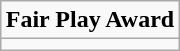<table class="wikitable" style="margin:auto">
<tr>
<td><strong>Fair Play Award</strong></td>
</tr>
<tr>
<td></td>
</tr>
</table>
